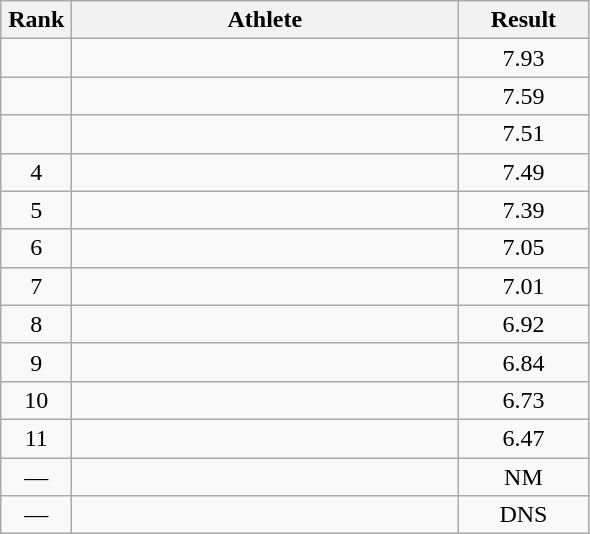<table class=wikitable style="text-align:center">
<tr>
<th width=40>Rank</th>
<th width=250>Athlete</th>
<th width=80>Result</th>
</tr>
<tr>
<td></td>
<td align=left></td>
<td>7.93</td>
</tr>
<tr>
<td></td>
<td align=left></td>
<td>7.59</td>
</tr>
<tr>
<td></td>
<td align=left></td>
<td>7.51</td>
</tr>
<tr>
<td>4</td>
<td align=left></td>
<td>7.49</td>
</tr>
<tr>
<td>5</td>
<td align=left></td>
<td>7.39</td>
</tr>
<tr>
<td>6</td>
<td align=left></td>
<td>7.05</td>
</tr>
<tr>
<td>7</td>
<td align=left></td>
<td>7.01</td>
</tr>
<tr>
<td>8</td>
<td align=left></td>
<td>6.92</td>
</tr>
<tr>
<td>9</td>
<td align=left></td>
<td>6.84</td>
</tr>
<tr>
<td>10</td>
<td align=left></td>
<td>6.73</td>
</tr>
<tr>
<td>11</td>
<td align=left></td>
<td>6.47</td>
</tr>
<tr>
<td>—</td>
<td align=left></td>
<td>NM</td>
</tr>
<tr>
<td>—</td>
<td align=left></td>
<td>DNS</td>
</tr>
</table>
